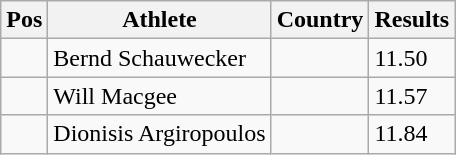<table class="wikitable">
<tr>
<th>Pos</th>
<th>Athlete</th>
<th>Country</th>
<th>Results</th>
</tr>
<tr>
<td align="center"></td>
<td>Bernd Schauwecker</td>
<td></td>
<td>11.50</td>
</tr>
<tr>
<td align="center"></td>
<td>Will Macgee</td>
<td></td>
<td>11.57</td>
</tr>
<tr>
<td align="center"></td>
<td>Dionisis Argiropoulos</td>
<td></td>
<td>11.84</td>
</tr>
</table>
